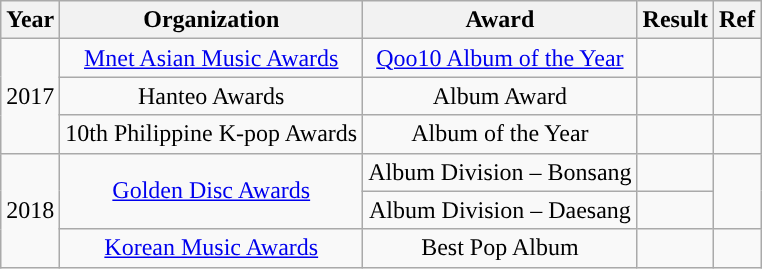<table class="sortable wikitable">
<tr>
<th>Year</th>
<th>Organization</th>
<th>Award</th>
<th>Result</th>
<th>Ref</th>
</tr>
<tr>
<td align="center" rowspan="3">2017</td>
<td align="center"><a href='#'>Mnet Asian Music Awards</a></td>
<td align="center"><a href='#'>Qoo10 Album of the Year</a></td>
<td></td>
<td align="center"></td>
</tr>
<tr>
<td align="center">Hanteo Awards</td>
<td align="center">Album Award</td>
<td></td>
<td align="center"></td>
</tr>
<tr>
<td align="center">10th Philippine K-pop Awards</td>
<td align="center">Album of the Year</td>
<td></td>
<td align="center"></td>
</tr>
<tr>
<td align="center" rowspan="3">2018</td>
<td align="center" rowspan="2"><a href='#'>Golden Disc Awards</a></td>
<td align="center">Album Division – Bonsang</td>
<td></td>
<td align="center" rowspan="2"></td>
</tr>
<tr>
<td align="center">Album Division – Daesang</td>
<td></td>
</tr>
<tr>
<td align="center" rowspan="1"><a href='#'>Korean Music Awards</a></td>
<td align="center">Best Pop Album</td>
<td></td>
<td align="center"></td>
</tr>
</table>
